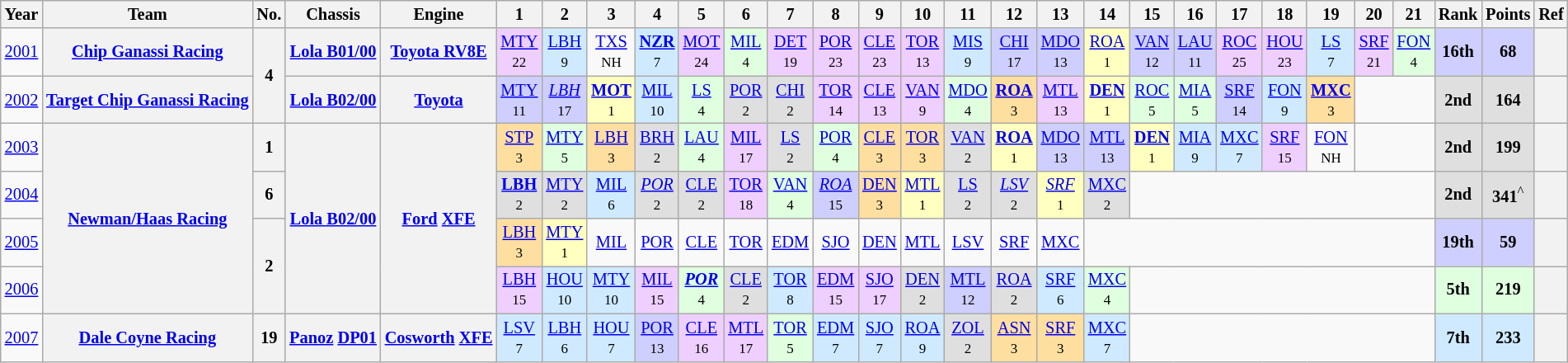<table class="wikitable" style="text-align:center; font-size:85%">
<tr>
<th>Year</th>
<th>Team</th>
<th>No.</th>
<th>Chassis</th>
<th>Engine</th>
<th>1</th>
<th>2</th>
<th>3</th>
<th>4</th>
<th>5</th>
<th>6</th>
<th>7</th>
<th>8</th>
<th>9</th>
<th>10</th>
<th>11</th>
<th>12</th>
<th>13</th>
<th>14</th>
<th>15</th>
<th>16</th>
<th>17</th>
<th>18</th>
<th>19</th>
<th>20</th>
<th>21</th>
<th>Rank</th>
<th>Points</th>
<th>Ref</th>
</tr>
<tr>
<td><a href='#'>2001</a></td>
<th nowrap><a href='#'>Chip Ganassi Racing</a></th>
<th rowspan=2>4</th>
<th nowrap><a href='#'>Lola B01/00</a></th>
<th nowrap><a href='#'>Toyota RV8E</a></th>
<td style="background:#EFCFFF;"><a href='#'>MTY</a><br><small>22</small></td>
<td style="background:#CFEAFF;"><a href='#'>LBH</a><br><small>9</small></td>
<td><a href='#'>TXS</a><br><small>NH</small></td>
<td style="background:#CFEAFF;"><strong><a href='#'>NZR</a></strong><br><small>7</small></td>
<td style="background:#EFCFFF;"><a href='#'>MOT</a><br><small>24</small></td>
<td style="background:#DFFFDF;"><a href='#'>MIL</a><br><small>4</small></td>
<td style="background:#EFCFFF;"><a href='#'>DET</a><br><small>19</small></td>
<td style="background:#EFCFFF;"><a href='#'>POR</a><br><small>23</small></td>
<td style="background:#EFCFFF;"><a href='#'>CLE</a><br><small>23</small></td>
<td style="background:#EFCFFF;"><a href='#'>TOR</a><br><small>13</small></td>
<td style="background:#CFEAFF;"><a href='#'>MIS</a><br><small>9</small></td>
<td style="background:#CFCFFF;"><a href='#'>CHI</a><br><small>17</small></td>
<td style="background:#CFCFFF;"><a href='#'>MDO</a><br><small>13</small></td>
<td style="background:#FFFFBF;"><a href='#'>ROA</a><br><small>1</small></td>
<td style="background:#CFCFFF;"><a href='#'>VAN</a><br><small>12</small></td>
<td style="background:#CFCFFF;"><a href='#'>LAU</a><br><small>11</small></td>
<td style="background:#EFCFFF;"><a href='#'>ROC</a><br><small>25</small></td>
<td style="background:#EFCFFF;"><a href='#'>HOU</a><br><small>23</small></td>
<td style="background:#CFEAFF;"><a href='#'>LS</a><br><small>7</small></td>
<td style="background:#EFCFFF;"><a href='#'>SRF</a><br><small>21</small></td>
<td style="background:#DFFFDF;"><a href='#'>FON</a><br><small>4</small></td>
<td style="background:#CFCFFF;"><strong>16th</strong></td>
<td style="background:#CFCFFF;"><strong>68</strong></td>
<th></th>
</tr>
<tr>
<td><a href='#'>2002</a></td>
<th nowrap><a href='#'>Target Chip Ganassi Racing</a></th>
<th nowrap><a href='#'>Lola B02/00</a></th>
<th nowrap><a href='#'>Toyota</a></th>
<td style="background:#CFCFFF;"><a href='#'>MTY</a><br><small>11</small></td>
<td style="background:#CFCFFF;"><em><a href='#'>LBH</a></em><br><small>17</small></td>
<td style="background:#FFFFBF;"><strong><a href='#'>MOT</a></strong><br><small>1</small></td>
<td style="background:#CFEAFF;"><a href='#'>MIL</a><br><small>10</small></td>
<td style="background:#DFFFDF;"><a href='#'>LS</a><br><small>4</small></td>
<td style="background:#DFDFDF;"><a href='#'>POR</a><br><small>2</small></td>
<td style="background:#DFDFDF;"><a href='#'>CHI</a><br><small>2</small></td>
<td style="background:#EFCFFF;"><a href='#'>TOR</a><br><small>14</small></td>
<td style="background:#EFCFFF;"><a href='#'>CLE</a><br><small>13</small></td>
<td style="background:#EFCFFF;"><a href='#'>VAN</a><br><small>9</small></td>
<td style="background:#DFFFDF;"><a href='#'>MDO</a><br><small>4</small></td>
<td style="background:#FFDF9F;"><strong><a href='#'>ROA</a></strong><br><small>3</small></td>
<td style="background:#EFCFFF;"><a href='#'>MTL</a><br><small>13</small></td>
<td style="background:#FFFFBF;"><strong><a href='#'>DEN</a></strong><br><small>1</small></td>
<td style="background:#DFFFDF;"><a href='#'>ROC</a><br><small>5</small></td>
<td style="background:#DFFFDF;"><a href='#'>MIA</a><br><small>5</small></td>
<td style="background:#CFCFFF;"><a href='#'>SRF</a><br><small>14</small></td>
<td style="background:#CFEAFF;"><a href='#'>FON</a><br><small>9</small></td>
<td style="background:#FFDF9F;"><strong><a href='#'>MXC</a></strong><br><small>3</small></td>
<td colspan=2></td>
<td style="background:#DFDFDF;"><strong>2nd</strong></td>
<td style="background:#DFDFDF;"><strong>164</strong></td>
<th></th>
</tr>
<tr>
<td><a href='#'>2003</a></td>
<th rowspan=4 nowrap><a href='#'>Newman/Haas Racing</a></th>
<th>1</th>
<th rowspan=4 nowrap><a href='#'>Lola B02/00</a></th>
<th rowspan=4 nowrap><a href='#'>Ford</a> <a href='#'>XFE</a></th>
<td style="background:#FFDF9F;"><a href='#'>STP</a><br><small>3</small></td>
<td style="background:#DFFFDF;"><a href='#'>MTY</a><br><small>5</small></td>
<td style="background:#FFDF9F;"><a href='#'>LBH</a><br><small>3</small></td>
<td style="background:#DFDFDF;"><a href='#'>BRH</a><br><small>2</small></td>
<td style="background:#DFFFDF;"><a href='#'>LAU</a><br><small>4</small></td>
<td style="background:#EFCFFF;"><a href='#'>MIL</a><br><small>17</small></td>
<td style="background:#DFDFDF;"><a href='#'>LS</a><br><small>2</small></td>
<td style="background:#DFFFDF;"><a href='#'>POR</a><br><small>4</small></td>
<td style="background:#FFDF9F;"><a href='#'>CLE</a><br><small>3</small></td>
<td style="background:#FFDF9F;"><a href='#'>TOR</a><br><small>3</small></td>
<td style="background:#DFDFDF;"><a href='#'>VAN</a><br><small>2</small></td>
<td style="background:#FFFFBF;"><strong><a href='#'>ROA</a></strong><br><small>1</small></td>
<td style="background:#CFCFFF;"><a href='#'>MDO</a><br><small>13</small></td>
<td style="background:#CFCFFF;"><a href='#'>MTL</a><br><small>13</small></td>
<td style="background:#FFFFBF;"><strong><a href='#'>DEN</a></strong><br><small>1</small></td>
<td style="background:#CFEAFF;"><a href='#'>MIA</a><br><small>9</small></td>
<td style="background:#CFEAFF;"><a href='#'>MXC</a><br><small>7</small></td>
<td style="background:#EFCFFF;"><a href='#'>SRF</a><br><small>15</small></td>
<td><a href='#'>FON</a><br><small>NH</small></td>
<td colspan=2></td>
<td style="background:#DFDFDF;"><strong>2nd</strong></td>
<td style="background:#DFDFDF;"><strong>199</strong></td>
<th></th>
</tr>
<tr>
<td><a href='#'>2004</a></td>
<th>6</th>
<td style="background:#DFDFDF;"><strong><a href='#'>LBH</a></strong><br><small>2</small></td>
<td style="background:#DFDFDF;"><a href='#'>MTY</a><br><small>2</small></td>
<td style="background:#CFEAFF;"><a href='#'>MIL</a><br><small>6</small></td>
<td style="background:#DFDFDF;"><em><a href='#'>POR</a></em><br><small>2</small></td>
<td style="background:#DFDFDF;"><a href='#'>CLE</a><br><small>2</small></td>
<td style="background:#EFCFFF;"><a href='#'>TOR</a><br><small>18</small></td>
<td style="background:#DFFFDF;"><a href='#'>VAN</a><br><small>4</small></td>
<td style="background:#CFCFFF;"><em><a href='#'>ROA</a></em><br><small>15</small></td>
<td style="background:#FFDF9F;"><a href='#'>DEN</a><br><small>3</small></td>
<td style="background:#FFFFBF;"><a href='#'>MTL</a><br><small>1</small></td>
<td style="background:#DFDFDF;"><a href='#'>LS</a><br><small>2</small></td>
<td style="background:#DFDFDF;"><em><a href='#'>LSV</a></em><br><small>2</small></td>
<td style="background:#FFFFBF;"><em><a href='#'>SRF</a></em><br><small>1</small></td>
<td style="background:#DFDFDF;"><a href='#'>MXC</a><br><small>2</small></td>
<td colspan=7></td>
<td style="background:#DFDFDF;"><strong>2nd</strong></td>
<td style="background:#DFDFDF;"><strong>341</strong><sup>^</sup></td>
<th></th>
</tr>
<tr>
<td><a href='#'>2005</a></td>
<th rowspan=2>2</th>
<td style="background:#FFDF9F;"><a href='#'>LBH</a><br><small>3</small></td>
<td style="background:#FFFFBF;"><a href='#'>MTY</a><br><small>1</small></td>
<td><a href='#'>MIL</a><br><small></small></td>
<td><a href='#'>POR</a><br><small></small></td>
<td><a href='#'>CLE</a><br><small></small></td>
<td><a href='#'>TOR</a><br><small></small></td>
<td><a href='#'>EDM</a><br><small></small></td>
<td><a href='#'>SJO</a></td>
<td><a href='#'>DEN</a><br><small></small></td>
<td><a href='#'>MTL</a></td>
<td><a href='#'>LSV</a></td>
<td><a href='#'>SRF</a><br><small></small></td>
<td><a href='#'>MXC</a><br><small></small></td>
<td colspan=8></td>
<td style="background:#CFCFFF;"><strong>19th</strong></td>
<td style="background:#CFCFFF;"><strong>59</strong></td>
<th></th>
</tr>
<tr>
<td><a href='#'>2006</a></td>
<td style="background:#EFCFFF;"><a href='#'>LBH</a><br><small>15</small></td>
<td style="background:#CFEAFF;"><a href='#'>HOU</a><br><small>10</small></td>
<td style="background:#CFEAFF;"><a href='#'>MTY</a><br><small>10</small></td>
<td style="background:#EFCFFF;"><a href='#'>MIL</a><br><small>15</small></td>
<td style="background:#DFFFDF;"><strong><em><a href='#'>POR</a></em></strong><br><small>4</small></td>
<td style="background:#DFDFDF;"><a href='#'>CLE</a><br><small>2</small></td>
<td style="background:#CFEAFF;"><a href='#'>TOR</a><br><small>8</small></td>
<td style="background:#EFCFFF;"><a href='#'>EDM</a><br><small>15</small></td>
<td style="background:#EFCFFF;"><a href='#'>SJO</a><br><small>17</small></td>
<td style="background:#DFDFDF;"><a href='#'>DEN</a><br><small>2</small></td>
<td style="background:#CFCFFF;"><a href='#'>MTL</a><br><small>12</small></td>
<td style="background:#DFDFDF;"><a href='#'>ROA</a><br><small>2</small></td>
<td style="background:#CFEAFF;"><a href='#'>SRF</a><br><small>6</small></td>
<td style="background:#DFFFDF;"><a href='#'>MXC</a><br><small>4</small></td>
<td colspan=7></td>
<td style="background:#DFFFDF;"><strong>5th</strong></td>
<td style="background:#DFFFDF;"><strong>219</strong></td>
<th></th>
</tr>
<tr>
<td><a href='#'>2007</a></td>
<th nowrap><a href='#'>Dale Coyne Racing</a></th>
<th>19</th>
<th nowrap><a href='#'>Panoz</a> <a href='#'>DP01</a></th>
<th nowrap><a href='#'>Cosworth</a> <a href='#'>XFE</a></th>
<td style="background:#CFEAFF;"><a href='#'>LSV</a><br><small>7</small></td>
<td style="background:#CFEAFF;"><a href='#'>LBH</a><br><small>6</small></td>
<td style="background:#CFEAFF;"><a href='#'>HOU</a><br><small>7</small></td>
<td style="background:#CFCFFF;"><a href='#'>POR</a><br><small>13</small></td>
<td style="background:#EFCFFF;"><a href='#'>CLE</a><br><small>16</small></td>
<td style="background:#EFCFFF;"><a href='#'>MTL</a><br><small>17</small></td>
<td style="background:#DFFFDF;"><a href='#'>TOR</a><br><small>5</small></td>
<td style="background:#CFEAFF;"><a href='#'>EDM</a><br><small>7</small></td>
<td style="background:#CFEAFF;"><a href='#'>SJO</a><br><small>7</small></td>
<td style="background:#CFEAFF;"><a href='#'>ROA</a><br><small>9</small></td>
<td style="background:#DFDFDF;"><a href='#'>ZOL</a><br><small>2</small></td>
<td style="background:#FFDF9F;"><a href='#'>ASN</a><br><small>3</small></td>
<td style="background:#FFDF9F;"><a href='#'>SRF</a><br><small>3</small></td>
<td style="background:#CFEAFF;"><a href='#'>MXC</a><br><small>7</small></td>
<td colspan=7></td>
<td style="background:#CFEAFF;"><strong>7th</strong></td>
<td style="background:#CFEAFF;"><strong>233</strong></td>
<th></th>
</tr>
</table>
